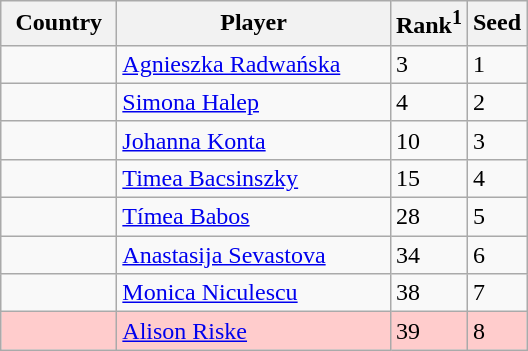<table class="sortable wikitable">
<tr>
<th style="width:70px;">Country</th>
<th style="width:175px;">Player</th>
<th>Rank<sup>1</sup></th>
<th>Seed</th>
</tr>
<tr>
<td></td>
<td><a href='#'>Agnieszka Radwańska</a></td>
<td>3</td>
<td>1</td>
</tr>
<tr>
<td></td>
<td><a href='#'>Simona Halep</a></td>
<td>4</td>
<td>2</td>
</tr>
<tr>
<td></td>
<td><a href='#'>Johanna Konta</a></td>
<td>10</td>
<td>3</td>
</tr>
<tr>
<td></td>
<td><a href='#'>Timea Bacsinszky</a></td>
<td>15</td>
<td>4</td>
</tr>
<tr>
<td></td>
<td><a href='#'>Tímea Babos</a></td>
<td>28</td>
<td>5</td>
</tr>
<tr>
<td></td>
<td><a href='#'>Anastasija Sevastova</a></td>
<td>34</td>
<td>6</td>
</tr>
<tr>
<td></td>
<td><a href='#'>Monica Niculescu</a></td>
<td>38</td>
<td>7</td>
</tr>
<tr style="background:#fcc;">
<td></td>
<td><a href='#'>Alison Riske</a></td>
<td>39</td>
<td>8</td>
</tr>
</table>
